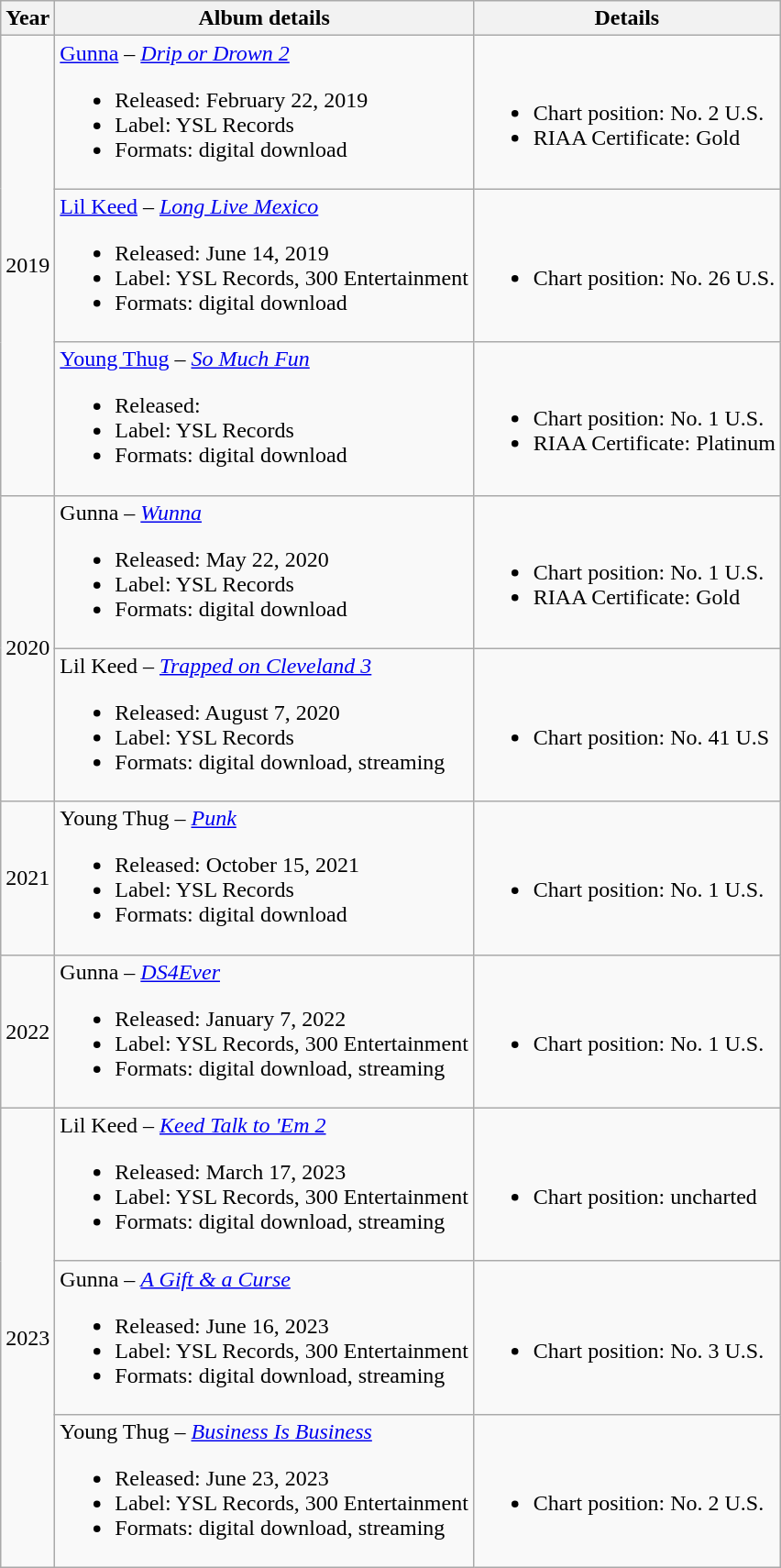<table class="wikitable sortable">
<tr>
<th>Year</th>
<th class="unsortable">Album details</th>
<th>Details</th>
</tr>
<tr>
<td rowspan="3" style="text-align: center">2019</td>
<td><a href='#'>Gunna</a> – <em><a href='#'>Drip or Drown 2</a></em><br><ul><li>Released: February 22, 2019</li><li>Label: YSL Records</li><li>Formats: digital download</li></ul></td>
<td><br><ul><li>Chart position: No. 2 U.S.</li><li>RIAA Certificate: Gold</li></ul></td>
</tr>
<tr>
<td><a href='#'>Lil Keed</a> – <em><a href='#'>Long Live Mexico</a></em><br><ul><li>Released: June 14, 2019</li><li>Label: YSL Records, 300 Entertainment</li><li>Formats: digital download</li></ul></td>
<td><br><ul><li>Chart position: No. 26 U.S.</li></ul></td>
</tr>
<tr>
<td><a href='#'>Young Thug</a> – <em><a href='#'>So Much Fun</a></em><br><ul><li>Released: </li><li>Label: YSL Records</li><li>Formats: digital download</li></ul></td>
<td><br><ul><li>Chart position: No. 1 U.S.</li><li>RIAA Certificate: Platinum</li></ul></td>
</tr>
<tr>
<td rowspan="2" style="text-align: center">2020</td>
<td>Gunna – <em><a href='#'>Wunna</a></em><br><ul><li>Released: May 22, 2020</li><li>Label: YSL Records</li><li>Formats: digital download</li></ul></td>
<td><br><ul><li>Chart position: No. 1 U.S.</li><li>RIAA Certificate: Gold</li></ul></td>
</tr>
<tr>
<td>Lil Keed – <em><a href='#'>Trapped on Cleveland 3</a></em><br><ul><li>Released: August 7, 2020</li><li>Label: YSL Records</li><li>Formats: digital download, streaming</li></ul></td>
<td><br><ul><li>Chart position: No. 41 U.S</li></ul></td>
</tr>
<tr>
<td rowspan="1" style="text-align: center">2021</td>
<td>Young Thug – <em><a href='#'>Punk</a></em><br><ul><li>Released: October 15, 2021</li><li>Label: YSL Records</li><li>Formats: digital download</li></ul></td>
<td><br><ul><li>Chart position: No. 1 U.S.</li></ul></td>
</tr>
<tr>
<td rowspan="1" style="text-align: center">2022</td>
<td>Gunna – <em><a href='#'>DS4Ever</a></em><br><ul><li>Released: January 7, 2022</li><li>Label: YSL Records, 300 Entertainment</li><li>Formats: digital download, streaming</li></ul></td>
<td><br><ul><li>Chart position: No. 1 U.S.</li></ul></td>
</tr>
<tr>
<td rowspan="3" style="text-align: center">2023</td>
<td>Lil Keed – <em><a href='#'>Keed Talk to 'Em 2</a></em><br><ul><li>Released: March 17, 2023</li><li>Label: YSL Records, 300 Entertainment</li><li>Formats: digital download, streaming</li></ul></td>
<td><br><ul><li>Chart position: uncharted</li></ul></td>
</tr>
<tr>
<td>Gunna – <em><a href='#'>A Gift & a Curse</a></em><br><ul><li>Released: June 16, 2023</li><li>Label: YSL Records, 300 Entertainment</li><li>Formats: digital download, streaming</li></ul></td>
<td><br><ul><li>Chart position: No. 3 U.S.</li></ul></td>
</tr>
<tr>
<td>Young Thug – <em><a href='#'>Business Is Business</a></em><br><ul><li>Released: June 23, 2023</li><li>Label: YSL Records, 300 Entertainment</li><li>Formats: digital download, streaming</li></ul></td>
<td><br><ul><li>Chart position: No. 2 U.S.</li></ul></td>
</tr>
</table>
